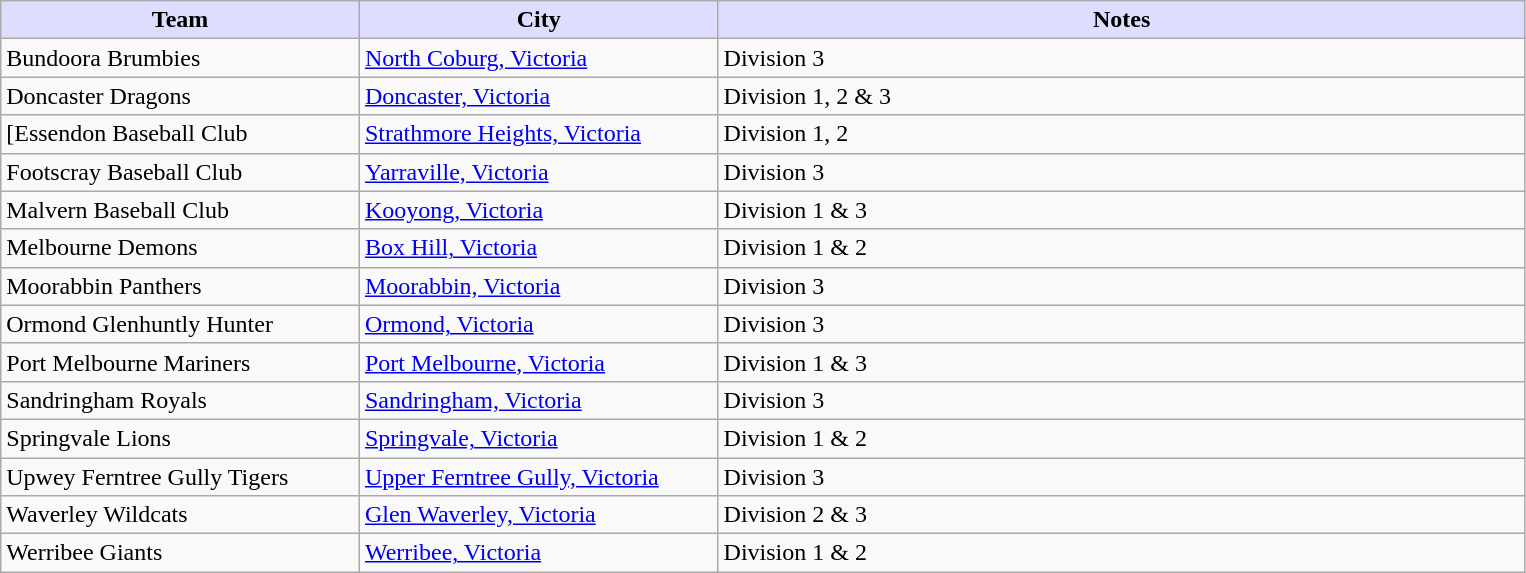<table class="wikitable">
<tr>
<th style="background:#ddf; width:20%;">Team</th>
<th style="background:#ddf; width:20%;">City</th>
<th style="background:#ddf; width:45%;">Notes</th>
</tr>
<tr>
<td>Bundoora Brumbies</td>
<td><a href='#'>North Coburg, Victoria</a></td>
<td>Division 3</td>
</tr>
<tr>
<td>Doncaster Dragons</td>
<td><a href='#'>Doncaster, Victoria</a></td>
<td>Division 1, 2 & 3</td>
</tr>
<tr>
<td>[Essendon Baseball Club</td>
<td><a href='#'>Strathmore Heights, Victoria</a></td>
<td>Division 1, 2</td>
</tr>
<tr>
<td>Footscray Baseball Club</td>
<td><a href='#'>Yarraville, Victoria</a></td>
<td>Division 3</td>
</tr>
<tr>
<td>Malvern Baseball Club</td>
<td><a href='#'>Kooyong, Victoria</a></td>
<td>Division 1 & 3</td>
</tr>
<tr>
<td>Melbourne Demons</td>
<td><a href='#'>Box Hill, Victoria</a></td>
<td>Division 1 & 2</td>
</tr>
<tr>
<td>Moorabbin Panthers</td>
<td><a href='#'>Moorabbin, Victoria</a></td>
<td>Division 3</td>
</tr>
<tr>
<td>Ormond Glenhuntly Hunter</td>
<td><a href='#'>Ormond, Victoria</a></td>
<td>Division 3</td>
</tr>
<tr>
<td>Port Melbourne Mariners</td>
<td><a href='#'>Port Melbourne, Victoria</a></td>
<td>Division 1 & 3</td>
</tr>
<tr>
<td>Sandringham Royals</td>
<td><a href='#'>Sandringham, Victoria</a></td>
<td>Division 3</td>
</tr>
<tr>
<td>Springvale Lions</td>
<td><a href='#'>Springvale, Victoria</a></td>
<td>Division 1 & 2</td>
</tr>
<tr>
<td>Upwey Ferntree Gully Tigers</td>
<td><a href='#'>Upper Ferntree Gully, Victoria</a></td>
<td>Division 3</td>
</tr>
<tr>
<td>Waverley Wildcats</td>
<td><a href='#'>Glen Waverley, Victoria</a></td>
<td>Division 2 & 3</td>
</tr>
<tr>
<td>Werribee Giants</td>
<td><a href='#'>Werribee, Victoria</a></td>
<td>Division 1 & 2</td>
</tr>
</table>
